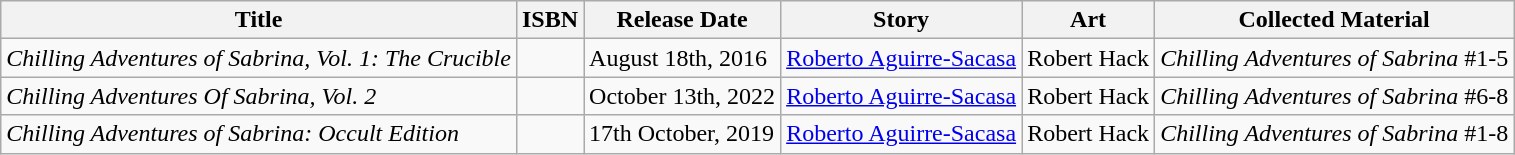<table class="wikitable">
<tr>
<th>Title</th>
<th>ISBN</th>
<th>Release Date</th>
<th>Story</th>
<th>Art</th>
<th>Collected Material</th>
</tr>
<tr>
<td><em>Chilling Adventures of Sabrina, Vol. 1: The Crucible</em></td>
<td></td>
<td>August 18th, 2016</td>
<td><a href='#'>Roberto Aguirre-Sacasa</a></td>
<td>Robert Hack</td>
<td><em>Chilling Adventures of Sabrina</em> #1-5</td>
</tr>
<tr>
<td><em>Chilling Adventures Of Sabrina, Vol. 2</em></td>
<td></td>
<td>October 13th, 2022</td>
<td><a href='#'>Roberto Aguirre-Sacasa</a></td>
<td>Robert Hack</td>
<td><em>Chilling Adventures of Sabrina</em> #6-8</td>
</tr>
<tr>
<td><em>Chilling Adventures of Sabrina: Occult Edition</em></td>
<td></td>
<td>17th October, 2019</td>
<td><a href='#'>Roberto Aguirre-Sacasa</a></td>
<td>Robert Hack</td>
<td><em>Chilling Adventures of Sabrina</em> #1-8</td>
</tr>
</table>
